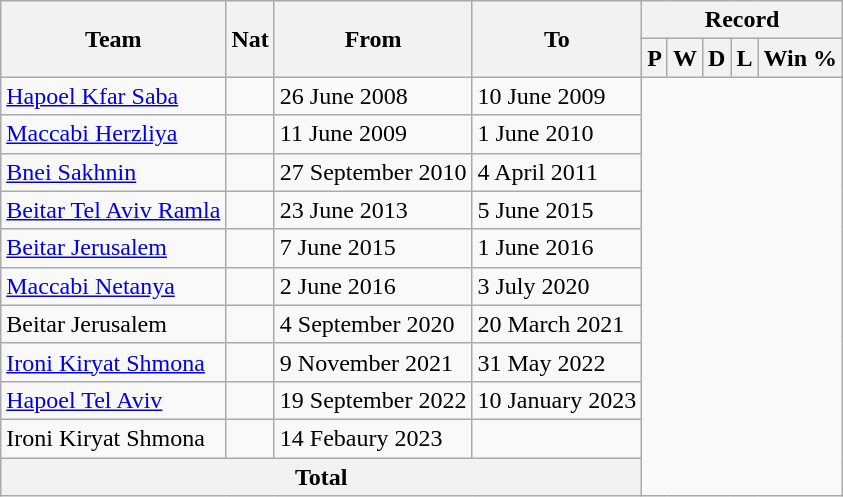<table class="wikitable" style="text-align:center">
<tr>
<th rowspan=2>Team</th>
<th rowspan=2>Nat</th>
<th rowspan=2>From</th>
<th rowspan=2>To</th>
<th colspan=7>Record</th>
</tr>
<tr>
<th>P</th>
<th>W</th>
<th>D</th>
<th>L</th>
<th>Win %</th>
</tr>
<tr>
<td align=left><a href='#'>Hapoel Kfar Saba</a></td>
<td></td>
<td align=left>26 June 2008</td>
<td align=left>10 June 2009<br></td>
</tr>
<tr>
<td align=left><a href='#'>Maccabi Herzliya</a></td>
<td></td>
<td align=left>11 June 2009</td>
<td align=left>1 June 2010<br></td>
</tr>
<tr>
<td align=left><a href='#'>Bnei Sakhnin</a></td>
<td></td>
<td align=left>27 September 2010</td>
<td align=left>4 April 2011<br></td>
</tr>
<tr>
<td align=left><a href='#'>Beitar Tel Aviv Ramla</a></td>
<td></td>
<td align=left>23 June 2013</td>
<td align=left>5 June 2015<br></td>
</tr>
<tr>
<td align=left><a href='#'>Beitar Jerusalem</a></td>
<td></td>
<td align=left>7 June 2015</td>
<td align=left>1 June 2016<br></td>
</tr>
<tr>
<td align=left><a href='#'>Maccabi Netanya</a></td>
<td></td>
<td align=left>2 June 2016</td>
<td align=left>3 July 2020<br></td>
</tr>
<tr>
<td align=left>Beitar Jerusalem</td>
<td></td>
<td align=left>4 September 2020</td>
<td align=left>20 March 2021<br></td>
</tr>
<tr>
<td align=left><a href='#'>Ironi Kiryat Shmona</a></td>
<td></td>
<td align=left>9 November 2021</td>
<td align=left>31 May 2022<br></td>
</tr>
<tr>
<td align=left><a href='#'>Hapoel Tel Aviv</a></td>
<td></td>
<td align=left>19 September 2022</td>
<td align=left>10 January 2023<br></td>
</tr>
<tr>
<td align=left>Ironi Kiryat Shmona</td>
<td></td>
<td align=left>14 Febaury 2023</td>
<td align=left><br></td>
</tr>
<tr>
<th colspan=4>Total<br></th>
</tr>
</table>
